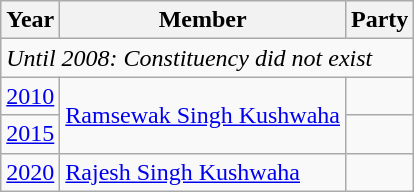<table class="wikitable sortable">
<tr>
<th>Year</th>
<th>Member</th>
<th colspan="2">Party</th>
</tr>
<tr>
<td colspan="4"><em>Until 2008: Constituency did not exist</em></td>
</tr>
<tr>
<td><a href='#'>2010</a></td>
<td rowspan="2"><a href='#'>Ramsewak Singh Kushwaha</a></td>
<td></td>
</tr>
<tr>
<td><a href='#'>2015</a></td>
</tr>
<tr>
<td><a href='#'>2020</a></td>
<td><a href='#'>Rajesh Singh Kushwaha</a></td>
<td></td>
</tr>
</table>
